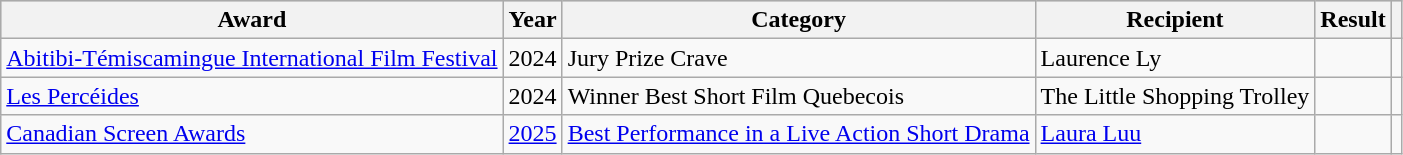<table class="wikitable sortable">
<tr style="background:#ccc; text-align:center;">
<th>Award</th>
<th>Year</th>
<th>Category</th>
<th>Recipient</th>
<th>Result</th>
<th class="unsortable"></th>
</tr>
<tr>
<td><a href='#'>Abitibi-Témiscamingue International Film Festival</a></td>
<td>2024</td>
<td>Jury Prize Crave</td>
<td>Laurence Ly</td>
<td></td>
<td></td>
</tr>
<tr>
<td><a href='#'>Les Percéides</a></td>
<td>2024</td>
<td>Winner Best Short Film Quebecois</td>
<td>The Little Shopping Trolley</td>
<td></td>
<td></td>
</tr>
<tr>
<td><a href='#'>Canadian Screen Awards</a></td>
<td><a href='#'>2025</a></td>
<td><a href='#'>Best Performance in a Live Action Short Drama</a></td>
<td><a href='#'>Laura Luu</a></td>
<td></td>
<td></td>
</tr>
</table>
